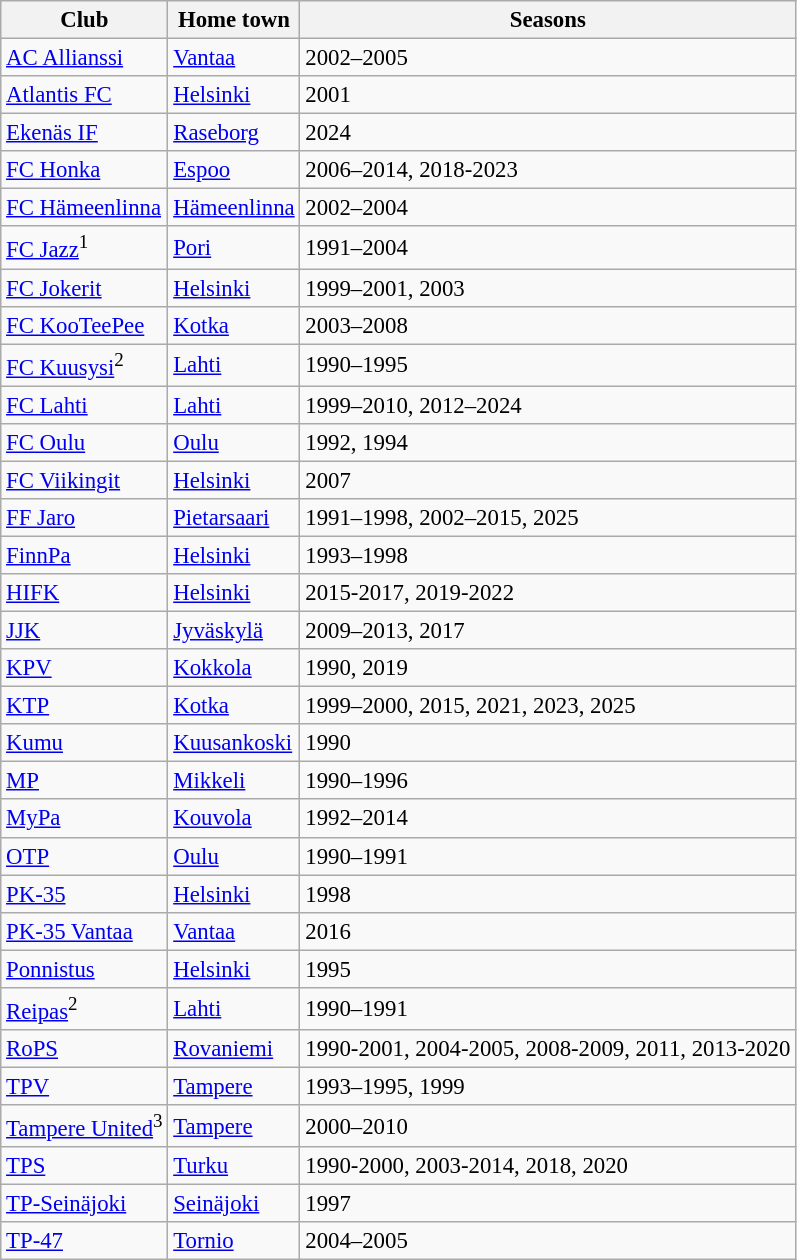<table class="wikitable" style="font-size: 95%;">
<tr>
<th>Club</th>
<th>Home town</th>
<th>Seasons</th>
</tr>
<tr>
<td><a href='#'>AC Allianssi</a></td>
<td><a href='#'>Vantaa</a></td>
<td>2002–2005</td>
</tr>
<tr>
<td><a href='#'>Atlantis FC</a></td>
<td><a href='#'>Helsinki</a></td>
<td>2001</td>
</tr>
<tr>
<td><a href='#'>Ekenäs IF</a></td>
<td><a href='#'>Raseborg</a></td>
<td>2024</td>
</tr>
<tr>
<td><a href='#'>FC Honka</a></td>
<td><a href='#'>Espoo</a></td>
<td>2006–2014, 2018-2023</td>
</tr>
<tr>
<td><a href='#'>FC Hämeenlinna</a></td>
<td><a href='#'>Hämeenlinna</a></td>
<td>2002–2004</td>
</tr>
<tr>
<td><a href='#'>FC Jazz</a><sup>1</sup></td>
<td><a href='#'>Pori</a></td>
<td>1991–2004</td>
</tr>
<tr>
<td><a href='#'>FC Jokerit</a></td>
<td><a href='#'>Helsinki</a></td>
<td>1999–2001, 2003</td>
</tr>
<tr>
<td><a href='#'>FC KooTeePee</a></td>
<td><a href='#'>Kotka</a></td>
<td>2003–2008</td>
</tr>
<tr>
<td><a href='#'>FC Kuusysi</a><sup>2</sup></td>
<td><a href='#'>Lahti</a></td>
<td>1990–1995</td>
</tr>
<tr>
<td><a href='#'>FC Lahti</a></td>
<td><a href='#'>Lahti</a></td>
<td>1999–2010, 2012–2024</td>
</tr>
<tr>
<td><a href='#'>FC Oulu</a></td>
<td><a href='#'>Oulu</a></td>
<td>1992, 1994</td>
</tr>
<tr>
<td><a href='#'>FC Viikingit</a></td>
<td><a href='#'>Helsinki</a></td>
<td>2007</td>
</tr>
<tr>
<td><a href='#'>FF Jaro</a></td>
<td><a href='#'>Pietarsaari</a></td>
<td>1991–1998, 2002–2015, 2025</td>
</tr>
<tr>
<td><a href='#'>FinnPa</a></td>
<td><a href='#'>Helsinki</a></td>
<td>1993–1998</td>
</tr>
<tr>
<td><a href='#'>HIFK</a></td>
<td><a href='#'>Helsinki</a></td>
<td>2015-2017, 2019-2022</td>
</tr>
<tr>
<td><a href='#'>JJK</a></td>
<td><a href='#'>Jyväskylä</a></td>
<td>2009–2013, 2017</td>
</tr>
<tr>
<td><a href='#'>KPV</a></td>
<td><a href='#'>Kokkola</a></td>
<td>1990, 2019</td>
</tr>
<tr>
<td><a href='#'>KTP</a></td>
<td><a href='#'>Kotka</a></td>
<td>1999–2000, 2015, 2021, 2023, 2025</td>
</tr>
<tr>
<td><a href='#'>Kumu</a></td>
<td><a href='#'>Kuusankoski</a></td>
<td>1990</td>
</tr>
<tr>
<td><a href='#'>MP</a></td>
<td><a href='#'>Mikkeli</a></td>
<td>1990–1996</td>
</tr>
<tr>
<td><a href='#'>MyPa</a></td>
<td><a href='#'>Kouvola</a></td>
<td>1992–2014</td>
</tr>
<tr>
<td><a href='#'>OTP</a></td>
<td><a href='#'>Oulu</a></td>
<td>1990–1991</td>
</tr>
<tr>
<td><a href='#'>PK-35</a></td>
<td><a href='#'>Helsinki</a></td>
<td>1998</td>
</tr>
<tr>
<td><a href='#'>PK-35 Vantaa</a></td>
<td><a href='#'>Vantaa</a></td>
<td>2016</td>
</tr>
<tr>
<td><a href='#'>Ponnistus</a></td>
<td><a href='#'>Helsinki</a></td>
<td>1995</td>
</tr>
<tr>
<td><a href='#'>Reipas</a><sup>2</sup></td>
<td><a href='#'>Lahti</a></td>
<td>1990–1991</td>
</tr>
<tr>
<td><a href='#'>RoPS</a></td>
<td><a href='#'>Rovaniemi</a></td>
<td>1990-2001, 2004-2005, 2008-2009, 2011, 2013-2020</td>
</tr>
<tr>
<td><a href='#'>TPV</a></td>
<td><a href='#'>Tampere</a></td>
<td>1993–1995, 1999</td>
</tr>
<tr>
<td><a href='#'>Tampere United</a><sup>3</sup></td>
<td><a href='#'>Tampere</a></td>
<td>2000–2010</td>
</tr>
<tr>
<td><a href='#'>TPS</a></td>
<td><a href='#'>Turku</a></td>
<td>1990-2000, 2003-2014, 2018, 2020</td>
</tr>
<tr>
<td><a href='#'>TP-Seinäjoki</a></td>
<td><a href='#'>Seinäjoki</a></td>
<td>1997</td>
</tr>
<tr>
<td><a href='#'>TP-47</a></td>
<td><a href='#'>Tornio</a></td>
<td>2004–2005</td>
</tr>
</table>
